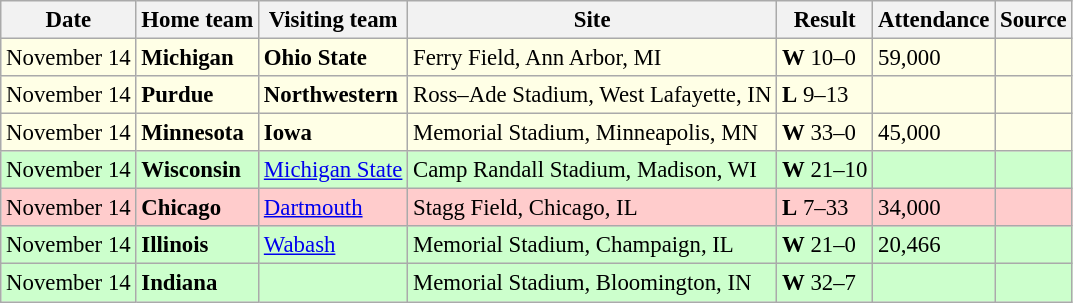<table class="wikitable" style="font-size:95%;">
<tr>
<th>Date</th>
<th>Home team</th>
<th>Visiting team</th>
<th>Site</th>
<th>Result</th>
<th>Attendance</th>
<th class="unsortable">Source</th>
</tr>
<tr bgcolor=#ffffe6>
<td>November 14</td>
<td><strong>Michigan</strong></td>
<td><strong>Ohio State</strong></td>
<td>Ferry Field, Ann Arbor, MI</td>
<td><strong>W</strong> 10–0</td>
<td>59,000</td>
<td></td>
</tr>
<tr bgcolor=#ffffe6>
<td>November 14</td>
<td><strong>Purdue</strong></td>
<td><strong>Northwestern</strong></td>
<td>Ross–Ade Stadium, West Lafayette, IN</td>
<td><strong>L</strong> 9–13</td>
<td></td>
<td></td>
</tr>
<tr bgcolor=#ffffe6>
<td>November 14</td>
<td><strong>Minnesota</strong></td>
<td><strong>Iowa</strong></td>
<td>Memorial Stadium, Minneapolis, MN</td>
<td><strong>W</strong> 33–0</td>
<td>45,000</td>
<td></td>
</tr>
<tr bgcolor=ccffcc>
<td>November 14</td>
<td><strong>Wisconsin</strong></td>
<td><a href='#'>Michigan State</a></td>
<td>Camp Randall Stadium, Madison, WI</td>
<td><strong>W</strong> 21–10</td>
<td></td>
<td></td>
</tr>
<tr bgcolor=#ffcccc>
<td>November 14</td>
<td><strong>Chicago</strong></td>
<td><a href='#'>Dartmouth</a></td>
<td>Stagg Field, Chicago, IL</td>
<td><strong>L</strong> 7–33</td>
<td>34,000</td>
<td></td>
</tr>
<tr bgcolor=ccffcc>
<td>November 14</td>
<td><strong>Illinois</strong></td>
<td><a href='#'>Wabash</a></td>
<td>Memorial Stadium, Champaign, IL</td>
<td><strong>W</strong> 21–0</td>
<td>20,466</td>
<td></td>
</tr>
<tr bgcolor=ccffcc>
<td>November 14</td>
<td><strong>Indiana</strong></td>
<td></td>
<td>Memorial Stadium, Bloomington, IN</td>
<td><strong>W</strong> 32–7</td>
<td></td>
<td></td>
</tr>
</table>
